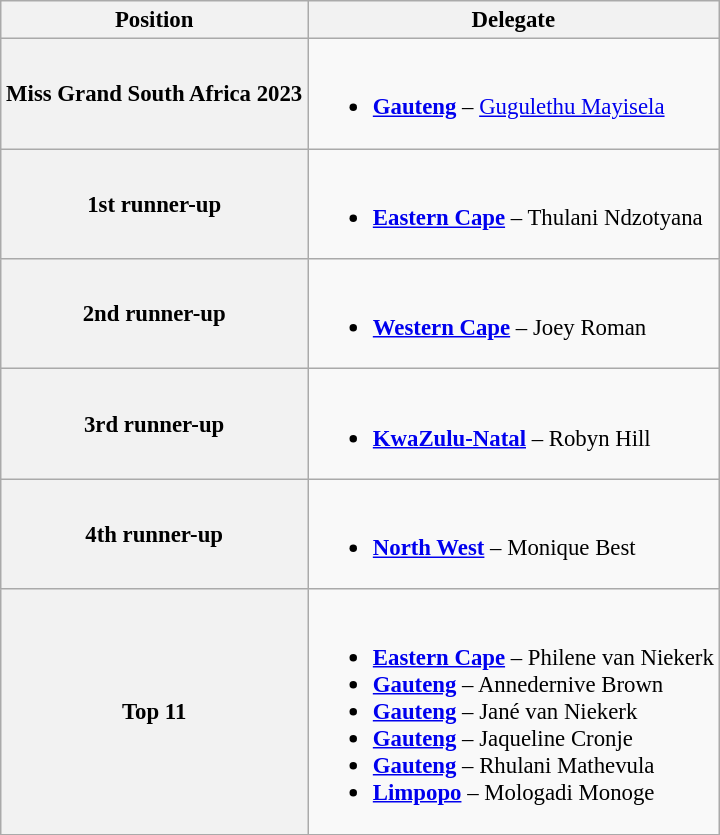<table class="wikitable" style="font-size: 95%";>
<tr>
<th>Position</th>
<th>Delegate</th>
</tr>
<tr>
<th>Miss Grand South Africa 2023</th>
<td><br><ul><li><strong><a href='#'>Gauteng</a></strong> – <a href='#'>Gugulethu Mayisela</a></li></ul></td>
</tr>
<tr>
<th>1st runner-up</th>
<td><br><ul><li><strong><a href='#'>Eastern Cape</a></strong> – Thulani Ndzotyana</li></ul></td>
</tr>
<tr>
<th>2nd runner-up</th>
<td><br><ul><li><strong><a href='#'>Western Cape</a></strong> – Joey Roman</li></ul></td>
</tr>
<tr>
<th>3rd runner-up</th>
<td><br><ul><li><strong><a href='#'>KwaZulu-Natal</a></strong> – Robyn Hill</li></ul></td>
</tr>
<tr>
<th>4th runner-up</th>
<td><br><ul><li><strong><a href='#'>North West</a></strong> – Monique Best</li></ul></td>
</tr>
<tr>
<th>Top 11</th>
<td><br><ul><li><strong><a href='#'>Eastern Cape</a></strong> – Philene van Niekerk</li><li><strong><a href='#'>Gauteng</a></strong> – Annedernive Brown</li><li><strong><a href='#'>Gauteng</a></strong> – Jané van Niekerk</li><li><strong><a href='#'>Gauteng</a></strong> – Jaqueline Cronje</li><li><strong><a href='#'>Gauteng</a></strong> – Rhulani Mathevula</li><li><strong><a href='#'>Limpopo</a></strong> – Mologadi Monoge</li></ul></td>
</tr>
</table>
